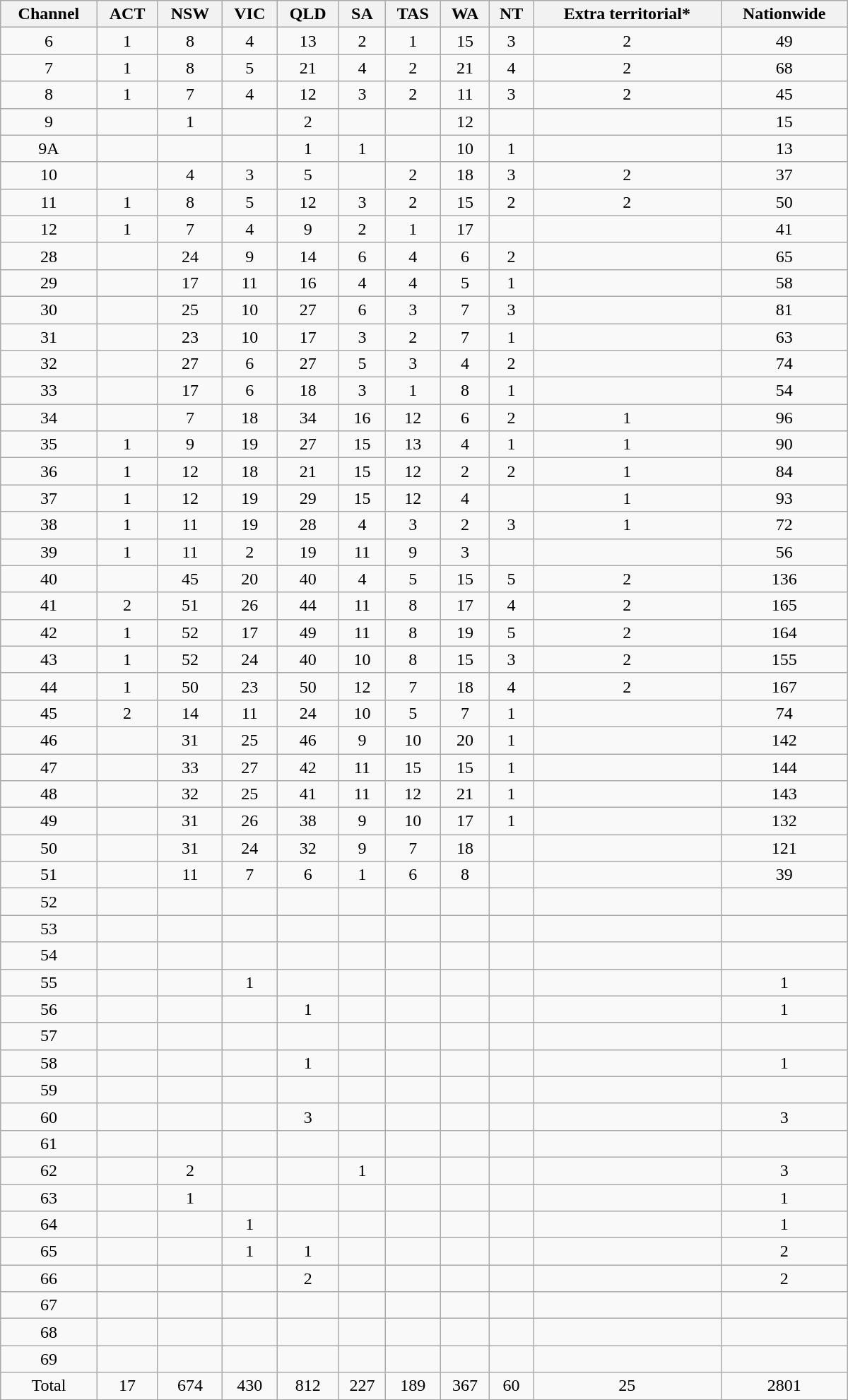<table class="wikitable" style="text-align:center; width:800px; height:200px">
<tr>
<th>Channel</th>
<th>ACT</th>
<th>NSW</th>
<th>VIC</th>
<th>QLD</th>
<th>SA</th>
<th>TAS</th>
<th>WA</th>
<th>NT</th>
<th>Extra territorial*</th>
<th>Nationwide</th>
</tr>
<tr>
<td>6</td>
<td>1</td>
<td>8</td>
<td>4</td>
<td>13</td>
<td>2</td>
<td>1</td>
<td>15</td>
<td>3</td>
<td>2</td>
<td>49</td>
</tr>
<tr>
<td>7</td>
<td>1</td>
<td>8</td>
<td>5</td>
<td>21</td>
<td>4</td>
<td>2</td>
<td>21</td>
<td>4</td>
<td>2</td>
<td>68</td>
</tr>
<tr>
<td>8</td>
<td>1</td>
<td>7</td>
<td>4</td>
<td>12</td>
<td>3</td>
<td>2</td>
<td>11</td>
<td>3</td>
<td>2</td>
<td>45</td>
</tr>
<tr>
<td>9</td>
<td></td>
<td>1</td>
<td></td>
<td>2</td>
<td></td>
<td></td>
<td>12</td>
<td></td>
<td></td>
<td>15</td>
</tr>
<tr>
<td>9A</td>
<td></td>
<td></td>
<td></td>
<td>1</td>
<td>1</td>
<td></td>
<td>10</td>
<td>1</td>
<td></td>
<td>13</td>
</tr>
<tr>
<td>10</td>
<td></td>
<td>4</td>
<td>3</td>
<td>5</td>
<td></td>
<td>2</td>
<td>18</td>
<td>3</td>
<td>2</td>
<td>37</td>
</tr>
<tr>
<td>11</td>
<td>1</td>
<td>8</td>
<td>5</td>
<td>12</td>
<td>3</td>
<td>2</td>
<td>15</td>
<td>2</td>
<td>2</td>
<td>50</td>
</tr>
<tr>
<td>12</td>
<td>1</td>
<td>7</td>
<td>4</td>
<td>9</td>
<td>2</td>
<td>1</td>
<td>17</td>
<td></td>
<td></td>
<td>41</td>
</tr>
<tr>
<td>28</td>
<td></td>
<td>24</td>
<td>9</td>
<td>14</td>
<td>6</td>
<td>4</td>
<td>6</td>
<td>2</td>
<td></td>
<td>65</td>
</tr>
<tr>
<td>29</td>
<td></td>
<td>17</td>
<td>11</td>
<td>16</td>
<td>4</td>
<td>4</td>
<td>5</td>
<td>1</td>
<td></td>
<td>58</td>
</tr>
<tr>
<td>30</td>
<td></td>
<td>25</td>
<td>10</td>
<td>27</td>
<td>6</td>
<td>3</td>
<td>7</td>
<td>3</td>
<td></td>
<td>81</td>
</tr>
<tr>
<td>31</td>
<td></td>
<td>23</td>
<td>10</td>
<td>17</td>
<td>3</td>
<td>2</td>
<td>7</td>
<td>1</td>
<td></td>
<td>63</td>
</tr>
<tr>
<td>32</td>
<td></td>
<td>27</td>
<td>6</td>
<td>27</td>
<td>5</td>
<td>3</td>
<td>4</td>
<td>2</td>
<td></td>
<td>74</td>
</tr>
<tr>
<td>33</td>
<td></td>
<td>17</td>
<td>6</td>
<td>18</td>
<td>3</td>
<td>1</td>
<td>8</td>
<td>1</td>
<td></td>
<td>54</td>
</tr>
<tr>
<td>34</td>
<td></td>
<td>7</td>
<td>18</td>
<td>34</td>
<td>16</td>
<td>12</td>
<td>6</td>
<td>2</td>
<td>1</td>
<td>96</td>
</tr>
<tr>
<td>35</td>
<td>1</td>
<td>9</td>
<td>19</td>
<td>27</td>
<td>15</td>
<td>13</td>
<td>4</td>
<td>1</td>
<td>1</td>
<td>90</td>
</tr>
<tr>
<td>36</td>
<td>1</td>
<td>12</td>
<td>18</td>
<td>21</td>
<td>15</td>
<td>12</td>
<td>2</td>
<td>2</td>
<td>1</td>
<td>84</td>
</tr>
<tr>
<td>37</td>
<td>1</td>
<td>12</td>
<td>19</td>
<td>29</td>
<td>15</td>
<td>12</td>
<td>4</td>
<td></td>
<td>1</td>
<td>93</td>
</tr>
<tr>
<td>38</td>
<td>1</td>
<td>11</td>
<td>19</td>
<td>28</td>
<td>4</td>
<td>3</td>
<td>2</td>
<td>3</td>
<td>1</td>
<td>72</td>
</tr>
<tr>
<td>39</td>
<td>1</td>
<td>11</td>
<td>2</td>
<td>19</td>
<td>11</td>
<td>9</td>
<td>3</td>
<td></td>
<td></td>
<td>56</td>
</tr>
<tr>
<td>40</td>
<td></td>
<td>45</td>
<td>20</td>
<td>40</td>
<td>4</td>
<td>5</td>
<td>15</td>
<td>5</td>
<td>2</td>
<td>136</td>
</tr>
<tr>
<td>41</td>
<td>2</td>
<td>51</td>
<td>26</td>
<td>44</td>
<td>11</td>
<td>8</td>
<td>17</td>
<td>4</td>
<td>2</td>
<td>165</td>
</tr>
<tr>
<td>42</td>
<td>1</td>
<td>52</td>
<td>17</td>
<td>49</td>
<td>11</td>
<td>8</td>
<td>19</td>
<td>5</td>
<td>2</td>
<td>164</td>
</tr>
<tr>
<td>43</td>
<td>1</td>
<td>52</td>
<td>24</td>
<td>40</td>
<td>10</td>
<td>8</td>
<td>15</td>
<td>3</td>
<td>2</td>
<td>155</td>
</tr>
<tr>
<td>44</td>
<td>1</td>
<td>50</td>
<td>23</td>
<td>50</td>
<td>12</td>
<td>7</td>
<td>18</td>
<td>4</td>
<td>2</td>
<td>167</td>
</tr>
<tr>
<td>45</td>
<td>2</td>
<td>14</td>
<td>11</td>
<td>24</td>
<td>10</td>
<td>5</td>
<td>7</td>
<td>1</td>
<td></td>
<td>74</td>
</tr>
<tr>
<td>46</td>
<td></td>
<td>31</td>
<td>25</td>
<td>46</td>
<td>9</td>
<td>10</td>
<td>20</td>
<td>1</td>
<td></td>
<td>142</td>
</tr>
<tr>
<td>47</td>
<td></td>
<td>33</td>
<td>27</td>
<td>42</td>
<td>11</td>
<td>15</td>
<td>15</td>
<td>1</td>
<td></td>
<td>144</td>
</tr>
<tr>
<td>48</td>
<td></td>
<td>32</td>
<td>25</td>
<td>41</td>
<td>11</td>
<td>12</td>
<td>21</td>
<td>1</td>
<td></td>
<td>143</td>
</tr>
<tr>
<td>49</td>
<td></td>
<td>31</td>
<td>26</td>
<td>38</td>
<td>9</td>
<td>10</td>
<td>17</td>
<td>1</td>
<td></td>
<td>132</td>
</tr>
<tr>
<td>50</td>
<td></td>
<td>31</td>
<td>24</td>
<td>32</td>
<td>9</td>
<td>7</td>
<td>18</td>
<td></td>
<td></td>
<td>121</td>
</tr>
<tr>
<td>51</td>
<td></td>
<td>11</td>
<td>7</td>
<td>6</td>
<td>1</td>
<td>6</td>
<td>8</td>
<td></td>
<td></td>
<td>39</td>
</tr>
<tr>
<td>52</td>
<td></td>
<td></td>
<td></td>
<td></td>
<td></td>
<td></td>
<td></td>
<td></td>
<td></td>
<td></td>
</tr>
<tr>
<td>53</td>
<td></td>
<td></td>
<td></td>
<td></td>
<td></td>
<td></td>
<td></td>
<td></td>
<td></td>
<td></td>
</tr>
<tr>
<td>54</td>
<td></td>
<td></td>
<td></td>
<td></td>
<td></td>
<td></td>
<td></td>
<td></td>
<td></td>
<td></td>
</tr>
<tr>
<td>55</td>
<td></td>
<td></td>
<td>1</td>
<td></td>
<td></td>
<td></td>
<td></td>
<td></td>
<td></td>
<td>1</td>
</tr>
<tr>
<td>56</td>
<td></td>
<td></td>
<td></td>
<td>1</td>
<td></td>
<td></td>
<td></td>
<td></td>
<td></td>
<td>1</td>
</tr>
<tr>
<td>57</td>
<td></td>
<td></td>
<td></td>
<td></td>
<td></td>
<td></td>
<td></td>
<td></td>
<td></td>
<td></td>
</tr>
<tr>
<td>58</td>
<td></td>
<td></td>
<td></td>
<td>1</td>
<td></td>
<td></td>
<td></td>
<td></td>
<td></td>
<td>1</td>
</tr>
<tr>
<td>59</td>
<td></td>
<td></td>
<td></td>
<td></td>
<td></td>
<td></td>
<td></td>
<td></td>
<td></td>
<td></td>
</tr>
<tr>
<td>60</td>
<td></td>
<td></td>
<td></td>
<td>3</td>
<td></td>
<td></td>
<td></td>
<td></td>
<td></td>
<td>3</td>
</tr>
<tr>
<td>61</td>
<td></td>
<td></td>
<td></td>
<td></td>
<td></td>
<td></td>
<td></td>
<td></td>
<td></td>
<td></td>
</tr>
<tr>
<td>62</td>
<td></td>
<td>2</td>
<td></td>
<td></td>
<td>1</td>
<td></td>
<td></td>
<td></td>
<td></td>
<td>3</td>
</tr>
<tr>
<td>63</td>
<td></td>
<td>1</td>
<td></td>
<td></td>
<td></td>
<td></td>
<td></td>
<td></td>
<td></td>
<td>1</td>
</tr>
<tr>
<td>64</td>
<td></td>
<td></td>
<td>1</td>
<td></td>
<td></td>
<td></td>
<td></td>
<td></td>
<td></td>
<td>1</td>
</tr>
<tr>
<td>65</td>
<td></td>
<td></td>
<td>1</td>
<td>1</td>
<td></td>
<td></td>
<td></td>
<td></td>
<td></td>
<td>2</td>
</tr>
<tr>
<td>66</td>
<td></td>
<td></td>
<td></td>
<td>2</td>
<td></td>
<td></td>
<td></td>
<td></td>
<td></td>
<td>2</td>
</tr>
<tr>
<td>67</td>
<td></td>
<td></td>
<td></td>
<td></td>
<td></td>
<td></td>
<td></td>
<td></td>
<td></td>
<td></td>
</tr>
<tr>
<td>68</td>
<td></td>
<td></td>
<td></td>
<td></td>
<td></td>
<td></td>
<td></td>
<td></td>
<td></td>
<td></td>
</tr>
<tr>
<td>69</td>
<td></td>
<td></td>
<td></td>
<td></td>
<td></td>
<td></td>
<td></td>
<td></td>
<td></td>
<td></td>
</tr>
<tr>
<td>Total</td>
<td>17</td>
<td>674</td>
<td>430</td>
<td>812</td>
<td>227</td>
<td>189</td>
<td>367</td>
<td>60</td>
<td>25</td>
<td>2801</td>
</tr>
<tr>
</tr>
</table>
